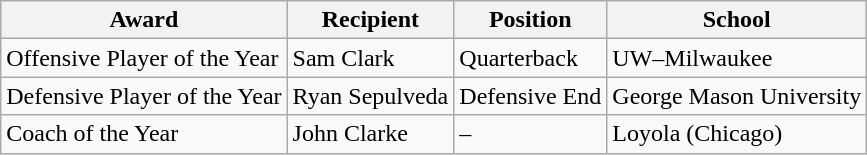<table class="wikitable">
<tr>
<th>Award</th>
<th>Recipient</th>
<th>Position</th>
<th>School</th>
</tr>
<tr>
<td>Offensive Player of the Year</td>
<td>Sam Clark</td>
<td>Quarterback</td>
<td>UW–Milwaukee</td>
</tr>
<tr>
<td>Defensive Player of the Year</td>
<td>Ryan Sepulveda</td>
<td>Defensive End</td>
<td>George Mason University</td>
</tr>
<tr>
<td>Coach of the Year</td>
<td>John Clarke</td>
<td>–</td>
<td>Loyola (Chicago)</td>
</tr>
</table>
